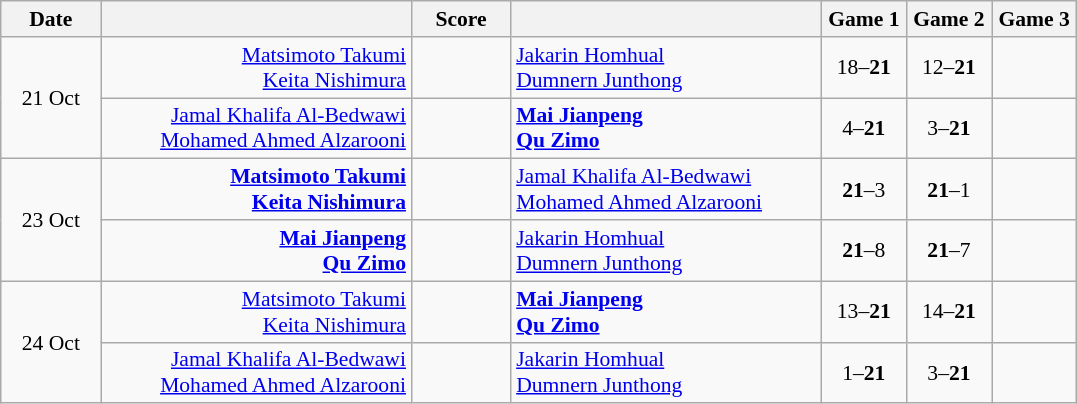<table class="wikitable" style="text-align:center; font-size:90% ">
<tr>
<th width="60">Date</th>
<th align="right" width="200"></th>
<th width="60">Score</th>
<th align="left" width="200"></th>
<th width="50">Game 1</th>
<th width="50">Game 2</th>
<th width="50">Game 3</th>
</tr>
<tr>
<td rowspan="2">21 Oct</td>
<td align="right"><a href='#'>Matsimoto Takumi</a> <br><a href='#'>Keita Nishimura</a> </td>
<td align="center"></td>
<td align="left"> <a href='#'>Jakarin Homhual</a><br> <a href='#'>Dumnern Junthong</a></td>
<td>18–<strong>21</strong></td>
<td>12–<strong>21</strong></td>
<td></td>
</tr>
<tr>
<td align="right"><a href='#'>Jamal Khalifa Al-Bedwawi</a> <br><a href='#'>Mohamed Ahmed Alzarooni</a> </td>
<td align="center"></td>
<td align="left"><strong> <a href='#'>Mai Jianpeng</a><br> <a href='#'>Qu Zimo</a></strong></td>
<td>4–<strong>21</strong></td>
<td>3–<strong>21</strong></td>
<td></td>
</tr>
<tr>
<td rowspan="2">23 Oct</td>
<td align="right"><strong><a href='#'>Matsimoto Takumi</a> <br><a href='#'>Keita Nishimura</a> </strong></td>
<td align="center"></td>
<td align="left"> <a href='#'>Jamal Khalifa Al-Bedwawi</a><br> <a href='#'>Mohamed Ahmed Alzarooni</a></td>
<td><strong>21</strong>–3</td>
<td><strong>21</strong>–1</td>
<td></td>
</tr>
<tr>
<td align="right"><strong><a href='#'>Mai Jianpeng</a> <br><a href='#'>Qu Zimo</a> </strong></td>
<td align="center"></td>
<td align="left"> <a href='#'>Jakarin Homhual</a><br> <a href='#'>Dumnern Junthong</a></td>
<td><strong>21</strong>–8</td>
<td><strong>21</strong>–7</td>
<td></td>
</tr>
<tr>
<td rowspan="2">24 Oct</td>
<td align="right"><a href='#'>Matsimoto Takumi</a> <br><a href='#'>Keita Nishimura</a> </td>
<td align="center"></td>
<td align="left"><strong> <a href='#'>Mai Jianpeng</a><br> <a href='#'>Qu Zimo</a></strong></td>
<td>13–<strong>21</strong></td>
<td>14–<strong>21</strong></td>
<td></td>
</tr>
<tr>
<td align="right"><a href='#'>Jamal Khalifa Al-Bedwawi</a> <br><a href='#'>Mohamed Ahmed Alzarooni</a> </td>
<td align="center"></td>
<td align="left"> <a href='#'>Jakarin Homhual</a><br> <a href='#'>Dumnern Junthong</a></td>
<td>1–<strong>21</strong></td>
<td>3–<strong>21</strong></td>
<td></td>
</tr>
</table>
